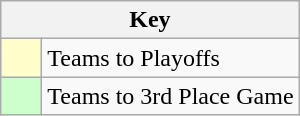<table class="wikitable" style="text-align: center;">
<tr>
<th colspan=2>Key</th>
</tr>
<tr>
<td style="background:#ffffcc; width:20px;"></td>
<td align=left>Teams to Playoffs</td>
</tr>
<tr>
<td style="background:#ccffcc; width:20px;"></td>
<td align=left>Teams to 3rd Place Game</td>
</tr>
</table>
